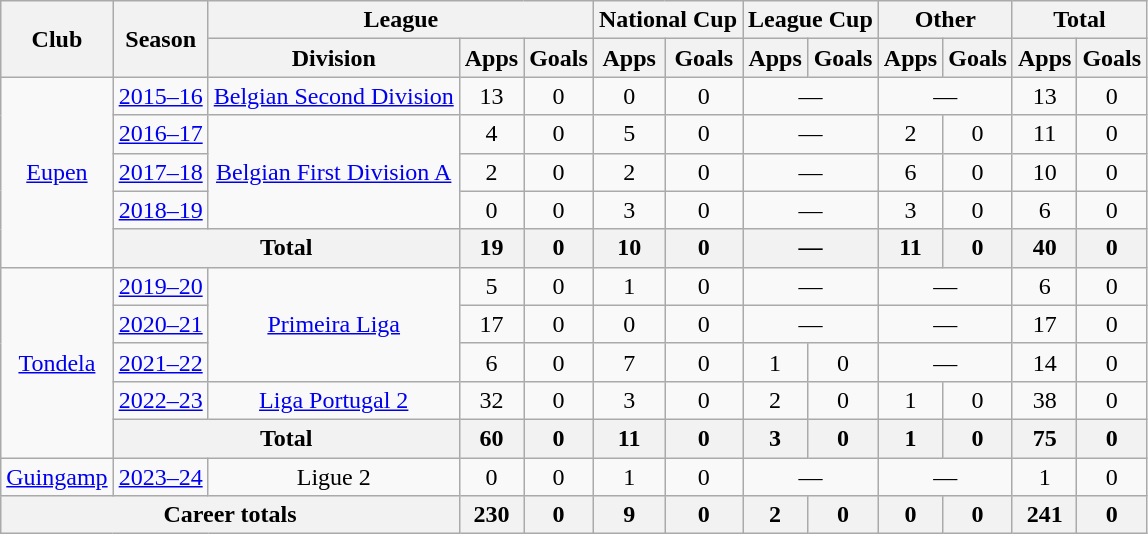<table class="wikitable" style="text-align:center">
<tr>
<th rowspan="2">Club</th>
<th rowspan="2">Season</th>
<th colspan="3">League</th>
<th colspan="2">National Cup</th>
<th colspan="2">League Cup</th>
<th colspan="2">Other</th>
<th colspan="2">Total</th>
</tr>
<tr>
<th>Division</th>
<th>Apps</th>
<th>Goals</th>
<th>Apps</th>
<th>Goals</th>
<th>Apps</th>
<th>Goals</th>
<th>Apps</th>
<th>Goals</th>
<th>Apps</th>
<th>Goals</th>
</tr>
<tr>
<td rowspan="5"><a href='#'>Eupen</a></td>
<td><a href='#'>2015–16</a></td>
<td><a href='#'>Belgian Second Division</a></td>
<td>13</td>
<td>0</td>
<td>0</td>
<td>0</td>
<td colspan="2">—</td>
<td colspan="2">—</td>
<td>13</td>
<td>0</td>
</tr>
<tr>
<td><a href='#'>2016–17</a></td>
<td rowspan="3"><a href='#'>Belgian First Division A</a></td>
<td>4</td>
<td>0</td>
<td>5</td>
<td>0</td>
<td colspan="2">—</td>
<td>2</td>
<td>0</td>
<td>11</td>
<td>0</td>
</tr>
<tr>
<td><a href='#'>2017–18</a></td>
<td>2</td>
<td>0</td>
<td>2</td>
<td>0</td>
<td colspan="2">—</td>
<td>6</td>
<td>0</td>
<td>10</td>
<td>0</td>
</tr>
<tr>
<td><a href='#'>2018–19</a></td>
<td>0</td>
<td>0</td>
<td>3</td>
<td>0</td>
<td colspan="2">—</td>
<td>3</td>
<td>0</td>
<td>6</td>
<td>0</td>
</tr>
<tr>
<th colspan="2">Total</th>
<th>19</th>
<th>0</th>
<th>10</th>
<th>0</th>
<th colspan="2">—</th>
<th>11</th>
<th>0</th>
<th>40</th>
<th>0</th>
</tr>
<tr>
<td rowspan="5"><a href='#'>Tondela</a></td>
<td><a href='#'>2019–20</a></td>
<td rowspan="3"><a href='#'>Primeira Liga</a></td>
<td>5</td>
<td>0</td>
<td>1</td>
<td>0</td>
<td colspan="2">—</td>
<td colspan="2">—</td>
<td>6</td>
<td>0</td>
</tr>
<tr>
<td><a href='#'>2020–21</a></td>
<td>17</td>
<td>0</td>
<td>0</td>
<td>0</td>
<td colspan="2">—</td>
<td colspan="2">—</td>
<td>17</td>
<td>0</td>
</tr>
<tr>
<td><a href='#'>2021–22</a></td>
<td>6</td>
<td>0</td>
<td>7</td>
<td>0</td>
<td>1</td>
<td>0</td>
<td colspan="2">—</td>
<td>14</td>
<td>0</td>
</tr>
<tr>
<td><a href='#'>2022–23</a></td>
<td><a href='#'>Liga Portugal 2</a></td>
<td>32</td>
<td>0</td>
<td>3</td>
<td>0</td>
<td>2</td>
<td>0</td>
<td>1</td>
<td>0</td>
<td>38</td>
<td>0</td>
</tr>
<tr>
<th colspan="2">Total</th>
<th>60</th>
<th>0</th>
<th>11</th>
<th>0</th>
<th>3</th>
<th>0</th>
<th>1</th>
<th>0</th>
<th>75</th>
<th>0</th>
</tr>
<tr>
<td><a href='#'>Guingamp</a></td>
<td><a href='#'>2023–24</a></td>
<td>Ligue 2</td>
<td>0</td>
<td>0</td>
<td>1</td>
<td>0</td>
<td colspan="2">—</td>
<td colspan="2">—</td>
<td>1</td>
<td>0</td>
</tr>
<tr>
<th colspan="3">Career totals</th>
<th>230</th>
<th>0</th>
<th>9</th>
<th>0</th>
<th>2</th>
<th>0</th>
<th>0</th>
<th>0</th>
<th>241</th>
<th>0</th>
</tr>
</table>
